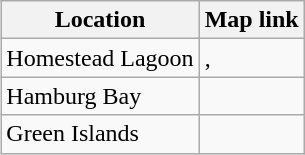<table class="wikitable" style="float: right;" border="1">
<tr>
<th>Location</th>
<th>Map link</th>
</tr>
<tr>
<td>Homestead Lagoon</td>
<td>,</td>
</tr>
<tr>
<td>Hamburg Bay</td>
<td></td>
</tr>
<tr>
<td>Green Islands</td>
<td></td>
</tr>
</table>
